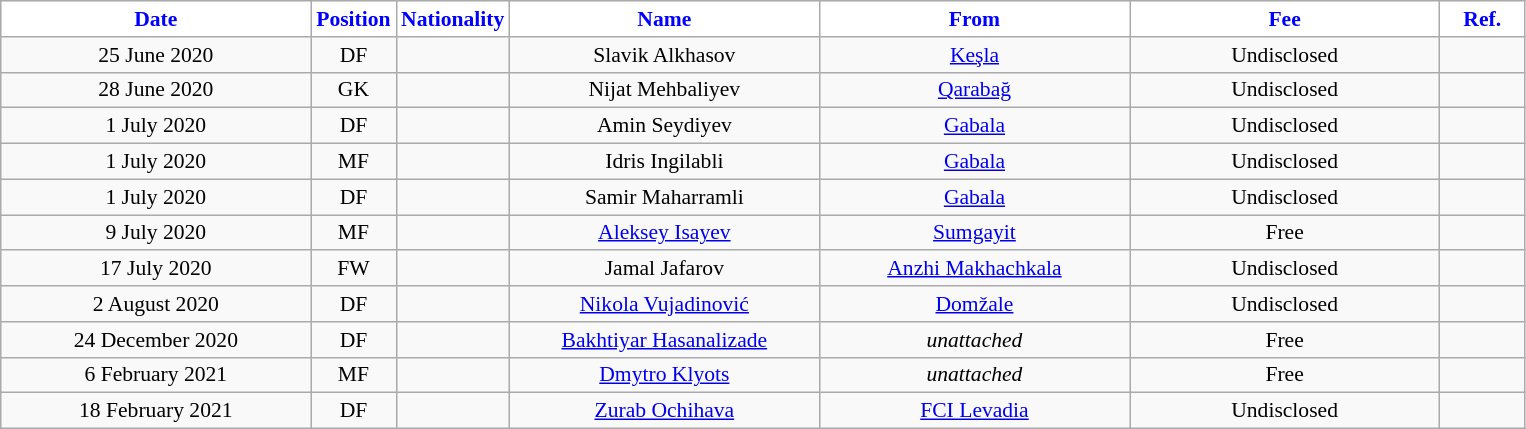<table class="wikitable"  style="text-align:center; font-size:90%; ">
<tr>
<th style="background:white; color:blue; width:200px;">Date</th>
<th style="background:white; color:blue; width:50px;">Position</th>
<th style="background:white; color:blue; width:50px;">Nationality</th>
<th style="background:white; color:blue; width:200px;">Name</th>
<th style="background:white; color:blue; width:200px;">From</th>
<th style="background:white; color:blue; width:200px;">Fee</th>
<th style="background:white; color:blue; width:50px;">Ref.</th>
</tr>
<tr>
<td>25 June 2020</td>
<td>DF</td>
<td></td>
<td>Slavik Alkhasov</td>
<td><a href='#'>Keşla</a></td>
<td>Undisclosed</td>
<td></td>
</tr>
<tr>
<td>28 June 2020</td>
<td>GK</td>
<td></td>
<td>Nijat Mehbaliyev</td>
<td><a href='#'>Qarabağ</a></td>
<td>Undisclosed</td>
<td></td>
</tr>
<tr>
<td>1 July 2020</td>
<td>DF</td>
<td></td>
<td>Amin Seydiyev</td>
<td><a href='#'>Gabala</a></td>
<td>Undisclosed</td>
<td></td>
</tr>
<tr>
<td>1 July 2020</td>
<td>MF</td>
<td></td>
<td>Idris Ingilabli</td>
<td><a href='#'>Gabala</a></td>
<td>Undisclosed</td>
<td></td>
</tr>
<tr>
<td>1 July 2020</td>
<td>DF</td>
<td></td>
<td>Samir Maharramli</td>
<td><a href='#'>Gabala</a></td>
<td>Undisclosed</td>
<td></td>
</tr>
<tr>
<td>9 July 2020</td>
<td>MF</td>
<td></td>
<td><a href='#'>Aleksey Isayev</a></td>
<td><a href='#'>Sumgayit</a></td>
<td>Free</td>
<td></td>
</tr>
<tr>
<td>17 July 2020</td>
<td>FW</td>
<td></td>
<td>Jamal Jafarov</td>
<td><a href='#'>Anzhi Makhachkala</a></td>
<td>Undisclosed</td>
<td></td>
</tr>
<tr>
<td>2 August 2020</td>
<td>DF</td>
<td></td>
<td><a href='#'>Nikola Vujadinović</a></td>
<td><a href='#'>Domžale</a></td>
<td>Undisclosed</td>
<td></td>
</tr>
<tr>
<td>24 December 2020</td>
<td>DF</td>
<td></td>
<td><a href='#'>Bakhtiyar Hasanalizade</a></td>
<td><em>unattached</em></td>
<td>Free</td>
<td></td>
</tr>
<tr>
<td>6 February 2021</td>
<td>MF</td>
<td></td>
<td><a href='#'>Dmytro Klyots</a></td>
<td><em>unattached</em></td>
<td>Free</td>
<td></td>
</tr>
<tr>
<td>18 February 2021</td>
<td>DF</td>
<td></td>
<td><a href='#'>Zurab Ochihava</a></td>
<td><a href='#'>FCI Levadia</a></td>
<td>Undisclosed</td>
<td></td>
</tr>
</table>
